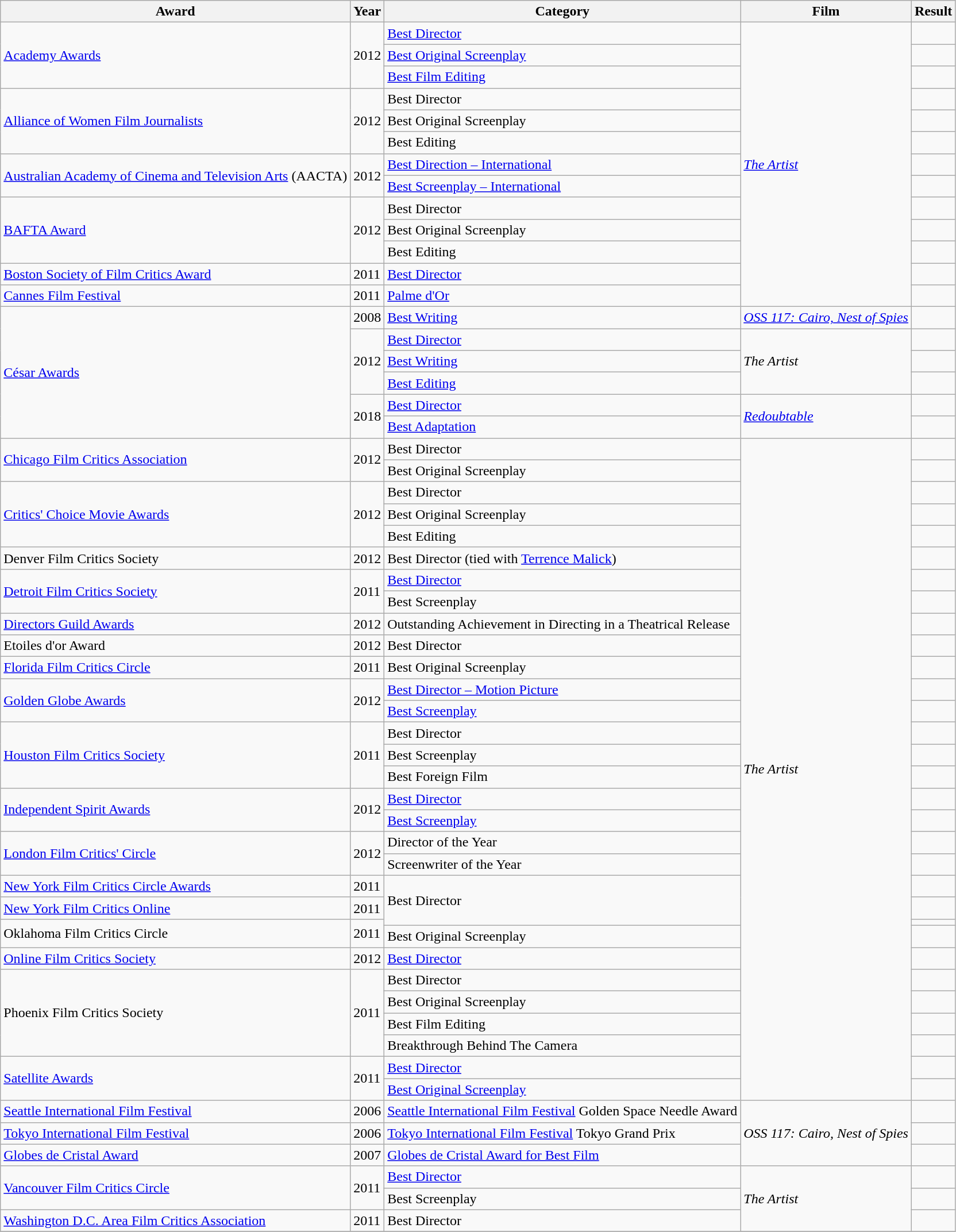<table class="wikitable">
<tr>
<th>Award</th>
<th>Year</th>
<th>Category</th>
<th>Film</th>
<th>Result</th>
</tr>
<tr>
<td rowspan="3"><a href='#'>Academy Awards</a></td>
<td rowspan="3">2012</td>
<td><a href='#'>Best Director</a></td>
<td rowspan=13><em><a href='#'>The Artist</a></em></td>
<td></td>
</tr>
<tr>
<td><a href='#'>Best Original Screenplay</a></td>
<td></td>
</tr>
<tr>
<td><a href='#'>Best Film Editing</a></td>
<td></td>
</tr>
<tr>
<td rowspan="3"><a href='#'>Alliance of Women Film Journalists</a></td>
<td rowspan="3">2012</td>
<td>Best Director</td>
<td></td>
</tr>
<tr>
<td>Best Original Screenplay</td>
<td></td>
</tr>
<tr>
<td>Best Editing</td>
<td></td>
</tr>
<tr>
<td rowspan="2"><a href='#'>Australian Academy of Cinema and Television Arts</a> (AACTA)</td>
<td rowspan="2">2012</td>
<td><a href='#'>Best Direction – International</a></td>
<td></td>
</tr>
<tr>
<td><a href='#'>Best Screenplay – International</a></td>
<td></td>
</tr>
<tr>
<td rowspan="3"><a href='#'>BAFTA Award</a></td>
<td rowspan="3">2012</td>
<td>Best Director</td>
<td></td>
</tr>
<tr>
<td>Best Original Screenplay</td>
<td></td>
</tr>
<tr>
<td>Best Editing</td>
<td></td>
</tr>
<tr>
<td><a href='#'>Boston Society of Film Critics Award</a></td>
<td>2011</td>
<td><a href='#'>Best Director</a></td>
<td></td>
</tr>
<tr>
<td><a href='#'>Cannes Film Festival</a></td>
<td>2011</td>
<td><a href='#'>Palme d'Or</a></td>
<td></td>
</tr>
<tr>
<td rowspan="6"><a href='#'>César Awards</a></td>
<td>2008</td>
<td><a href='#'>Best Writing</a></td>
<td><em><a href='#'>OSS 117: Cairo, Nest of Spies</a></em></td>
<td></td>
</tr>
<tr>
<td rowspan="3">2012</td>
<td><a href='#'>Best Director</a></td>
<td rowspan=3><em>The Artist</em></td>
<td></td>
</tr>
<tr>
<td><a href='#'>Best Writing</a></td>
<td></td>
</tr>
<tr>
<td><a href='#'>Best Editing</a></td>
<td></td>
</tr>
<tr>
<td rowspan="2">2018</td>
<td><a href='#'>Best Director</a></td>
<td rowspan=2><em><a href='#'>Redoubtable</a></em></td>
<td></td>
</tr>
<tr>
<td><a href='#'>Best Adaptation</a></td>
<td></td>
</tr>
<tr>
<td rowspan="2"><a href='#'>Chicago Film Critics Association</a></td>
<td rowspan="2">2012</td>
<td>Best Director</td>
<td rowspan=31><em>The Artist</em></td>
<td></td>
</tr>
<tr>
<td>Best Original Screenplay</td>
<td></td>
</tr>
<tr>
<td rowspan="3"><a href='#'>Critics' Choice Movie Awards</a></td>
<td rowspan="3">2012</td>
<td>Best Director</td>
<td></td>
</tr>
<tr>
<td>Best Original Screenplay</td>
<td></td>
</tr>
<tr>
<td>Best Editing</td>
<td></td>
</tr>
<tr>
<td>Denver Film Critics Society</td>
<td>2012</td>
<td>Best Director (tied with <a href='#'>Terrence Malick</a>)</td>
<td></td>
</tr>
<tr>
<td rowspan="2"><a href='#'>Detroit Film Critics Society</a></td>
<td rowspan="2">2011</td>
<td><a href='#'>Best Director</a></td>
<td></td>
</tr>
<tr>
<td>Best Screenplay</td>
<td></td>
</tr>
<tr>
<td><a href='#'>Directors Guild Awards</a></td>
<td>2012</td>
<td>Outstanding Achievement in Directing in a Theatrical Release</td>
<td></td>
</tr>
<tr>
<td>Etoiles d'or Award</td>
<td>2012</td>
<td>Best Director</td>
<td></td>
</tr>
<tr>
<td><a href='#'>Florida Film Critics Circle</a></td>
<td>2011</td>
<td>Best Original Screenplay</td>
<td></td>
</tr>
<tr>
<td rowspan="2"><a href='#'>Golden Globe Awards</a></td>
<td rowspan="2">2012</td>
<td><a href='#'>Best Director – Motion Picture</a></td>
<td></td>
</tr>
<tr>
<td><a href='#'>Best Screenplay</a></td>
<td></td>
</tr>
<tr>
<td rowspan="3"><a href='#'>Houston Film Critics Society</a></td>
<td rowspan="3">2011</td>
<td>Best Director</td>
<td></td>
</tr>
<tr>
<td>Best Screenplay</td>
<td></td>
</tr>
<tr>
<td>Best Foreign Film</td>
<td></td>
</tr>
<tr>
<td rowspan="2"><a href='#'>Independent Spirit Awards</a></td>
<td rowspan="2">2012</td>
<td><a href='#'>Best Director</a></td>
<td></td>
</tr>
<tr>
<td><a href='#'>Best Screenplay</a></td>
<td></td>
</tr>
<tr>
<td rowspan="2"><a href='#'>London Film Critics' Circle</a></td>
<td rowspan="2">2012</td>
<td>Director of the Year</td>
<td></td>
</tr>
<tr>
<td>Screenwriter of the Year</td>
<td></td>
</tr>
<tr>
<td><a href='#'>New York Film Critics Circle Awards</a></td>
<td>2011</td>
<td rowspan="3">Best Director</td>
<td></td>
</tr>
<tr>
<td><a href='#'>New York Film Critics Online</a></td>
<td>2011</td>
<td></td>
</tr>
<tr>
<td rowspan="2">Oklahoma Film Critics Circle</td>
<td rowspan="2">2011</td>
<td></td>
</tr>
<tr>
<td>Best Original Screenplay</td>
<td></td>
</tr>
<tr>
<td><a href='#'>Online Film Critics Society</a></td>
<td>2012</td>
<td><a href='#'>Best Director</a></td>
<td></td>
</tr>
<tr>
<td rowspan="4">Phoenix Film Critics Society</td>
<td rowspan="4">2011</td>
<td>Best Director</td>
<td></td>
</tr>
<tr>
<td>Best Original Screenplay</td>
<td></td>
</tr>
<tr>
<td>Best Film Editing</td>
<td></td>
</tr>
<tr>
<td>Breakthrough Behind The Camera</td>
<td></td>
</tr>
<tr>
<td rowspan="2"><a href='#'>Satellite Awards</a></td>
<td rowspan="2">2011</td>
<td><a href='#'>Best Director</a></td>
<td></td>
</tr>
<tr>
<td><a href='#'>Best Original Screenplay</a></td>
<td></td>
</tr>
<tr>
<td><a href='#'>Seattle International Film Festival</a></td>
<td>2006</td>
<td><a href='#'>Seattle International Film Festival</a> Golden Space Needle Award</td>
<td rowspan=3><em>OSS 117: Cairo, Nest of Spies</em></td>
<td></td>
</tr>
<tr>
<td><a href='#'>Tokyo International Film Festival</a></td>
<td>2006</td>
<td><a href='#'>Tokyo International Film Festival</a> Tokyo Grand Prix</td>
<td></td>
</tr>
<tr>
<td><a href='#'>Globes de Cristal Award</a></td>
<td>2007</td>
<td><a href='#'>Globes de Cristal Award for Best Film</a></td>
<td></td>
</tr>
<tr>
<td rowspan="2"><a href='#'>Vancouver Film Critics Circle</a></td>
<td rowspan="2">2011</td>
<td><a href='#'>Best Director</a></td>
<td rowspan=3><em>The Artist</em></td>
<td></td>
</tr>
<tr>
<td>Best Screenplay</td>
<td></td>
</tr>
<tr>
<td><a href='#'>Washington D.C. Area Film Critics Association</a></td>
<td>2011</td>
<td>Best Director</td>
<td></td>
</tr>
<tr>
</tr>
</table>
